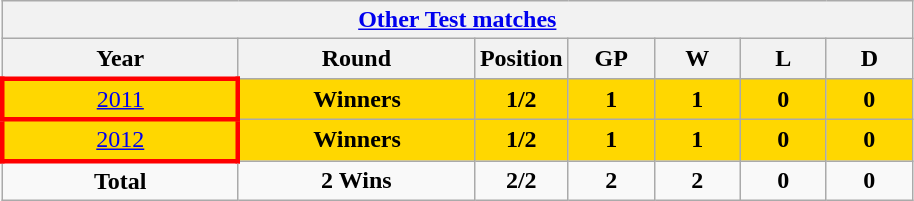<table class="wikitable" style="text-align: center;">
<tr>
<th colspan=9><a href='#'>Other Test matches</a></th>
</tr>
<tr>
<th width=150>Year</th>
<th width=150>Round</th>
<th width=50>Position</th>
<th width=50>GP</th>
<th width=50>W</th>
<th width=50>L</th>
<th width=50>D</th>
</tr>
<tr bgcolor=Gold>
<td style="border: 3px solid red"><a href='#'>2011</a></td>
<td><strong>Winners</strong></td>
<td><strong>1/2</strong></td>
<td><strong>1</strong></td>
<td><strong>1</strong></td>
<td><strong>0</strong></td>
<td><strong>0</strong></td>
</tr>
<tr bgcolor=Gold>
<td style="border: 3px solid red"><a href='#'>2012</a></td>
<td><strong>Winners</strong></td>
<td><strong>1/2</strong></td>
<td><strong>1</strong></td>
<td><strong>1</strong></td>
<td><strong>0</strong></td>
<td><strong>0</strong></td>
</tr>
<tr>
<td><strong>Total</strong></td>
<td><strong>2 Wins</strong></td>
<td><strong>2/2</strong></td>
<td><strong>2</strong></td>
<td><strong>2</strong></td>
<td><strong>0</strong></td>
<td><strong>0</strong></td>
</tr>
</table>
